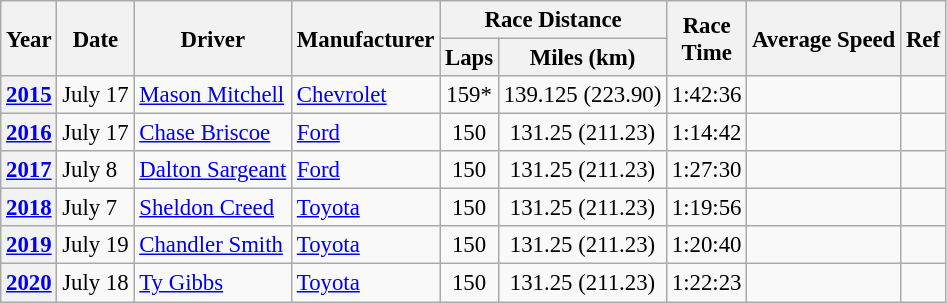<table class="wikitable" style="font-size: 95%;">
<tr>
<th rowspan="2">Year</th>
<th rowspan="2">Date</th>
<th rowspan="2">Driver</th>
<th rowspan="2">Manufacturer</th>
<th colspan="2">Race Distance</th>
<th rowspan="2">Race<br>Time</th>
<th rowspan="2">Average Speed</th>
<th rowspan="2">Ref</th>
</tr>
<tr>
<th>Laps</th>
<th>Miles (km)</th>
</tr>
<tr>
<th><a href='#'>2015</a></th>
<td>July 17</td>
<td><a href='#'>Mason Mitchell</a></td>
<td><a href='#'>Chevrolet</a></td>
<td align="center">159*</td>
<td align="center">139.125 (223.90)</td>
<td align="center">1:42:36</td>
<td align="center"></td>
<td align="center"></td>
</tr>
<tr>
<th><a href='#'>2016</a></th>
<td>July 17</td>
<td><a href='#'>Chase Briscoe</a></td>
<td><a href='#'>Ford</a></td>
<td align="center">150</td>
<td align="center">131.25 (211.23)</td>
<td align="center">1:14:42</td>
<td align="center"></td>
<td align="center"></td>
</tr>
<tr>
<th><a href='#'>2017</a></th>
<td>July 8</td>
<td><a href='#'>Dalton Sargeant</a></td>
<td><a href='#'>Ford</a></td>
<td align="center">150</td>
<td align="center">131.25 (211.23)</td>
<td align="center">1:27:30</td>
<td align="center"></td>
<td align="center"></td>
</tr>
<tr>
<th><a href='#'>2018</a></th>
<td>July 7</td>
<td><a href='#'>Sheldon Creed</a></td>
<td><a href='#'>Toyota</a></td>
<td align="center">150</td>
<td align="center">131.25 (211.23)</td>
<td align="center">1:19:56</td>
<td align="center"></td>
<td align="center"></td>
</tr>
<tr>
<th><a href='#'>2019</a></th>
<td>July 19</td>
<td><a href='#'>Chandler Smith</a></td>
<td><a href='#'>Toyota</a></td>
<td align="center">150</td>
<td align="center">131.25 (211.23)</td>
<td align="center">1:20:40</td>
<td align="center"></td>
<td align="center"></td>
</tr>
<tr>
<th><a href='#'>2020</a></th>
<td>July 18</td>
<td><a href='#'>Ty Gibbs</a></td>
<td><a href='#'>Toyota</a></td>
<td align="center">150</td>
<td align="center">131.25 (211.23)</td>
<td align="center">1:22:23</td>
<td align="center"></td>
<td align="center"></td>
</tr>
</table>
